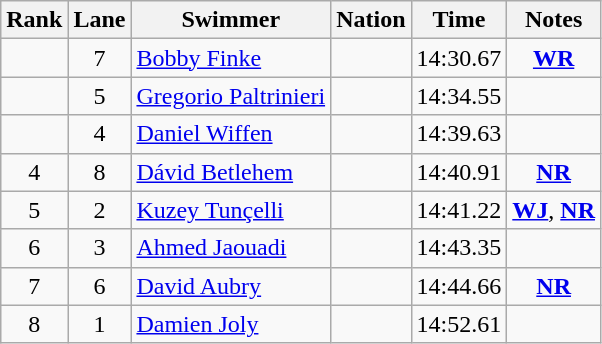<table class="wikitable sortable mw-collapsible" style="text-align:center">
<tr>
<th scope="col">Rank</th>
<th scope="col">Lane</th>
<th scope="col">Swimmer</th>
<th scope="col">Nation</th>
<th scope="col">Time</th>
<th scope="col">Notes</th>
</tr>
<tr>
<td></td>
<td>7</td>
<td align="left"><a href='#'>Bobby Finke</a></td>
<td align="left"></td>
<td>14:30.67</td>
<td><strong><a href='#'>WR</a></strong></td>
</tr>
<tr>
<td></td>
<td>5</td>
<td align="left"><a href='#'>Gregorio Paltrinieri</a></td>
<td align="left"></td>
<td>14:34.55</td>
<td></td>
</tr>
<tr>
<td></td>
<td>4</td>
<td align="left"><a href='#'>Daniel Wiffen</a></td>
<td align="left"></td>
<td>14:39.63</td>
<td></td>
</tr>
<tr>
<td>4</td>
<td>8</td>
<td align="left"><a href='#'>Dávid Betlehem</a></td>
<td align="left"></td>
<td>14:40.91</td>
<td><strong><a href='#'>NR</a></strong></td>
</tr>
<tr>
<td>5</td>
<td>2</td>
<td align="left"><a href='#'>Kuzey Tunçelli</a></td>
<td align="left"></td>
<td>14:41.22</td>
<td><strong><a href='#'>WJ</a></strong>, <strong><a href='#'>NR</a></strong></td>
</tr>
<tr>
<td>6</td>
<td>3</td>
<td align="left"><a href='#'>Ahmed Jaouadi</a></td>
<td align="left"></td>
<td>14:43.35</td>
<td></td>
</tr>
<tr>
<td>7</td>
<td>6</td>
<td align="left"><a href='#'>David Aubry</a></td>
<td align="left"></td>
<td>14:44.66</td>
<td><strong><a href='#'>NR</a></strong></td>
</tr>
<tr>
<td>8</td>
<td>1</td>
<td align="left"><a href='#'>Damien Joly</a></td>
<td align="left"></td>
<td>14:52.61</td>
<td></td>
</tr>
</table>
